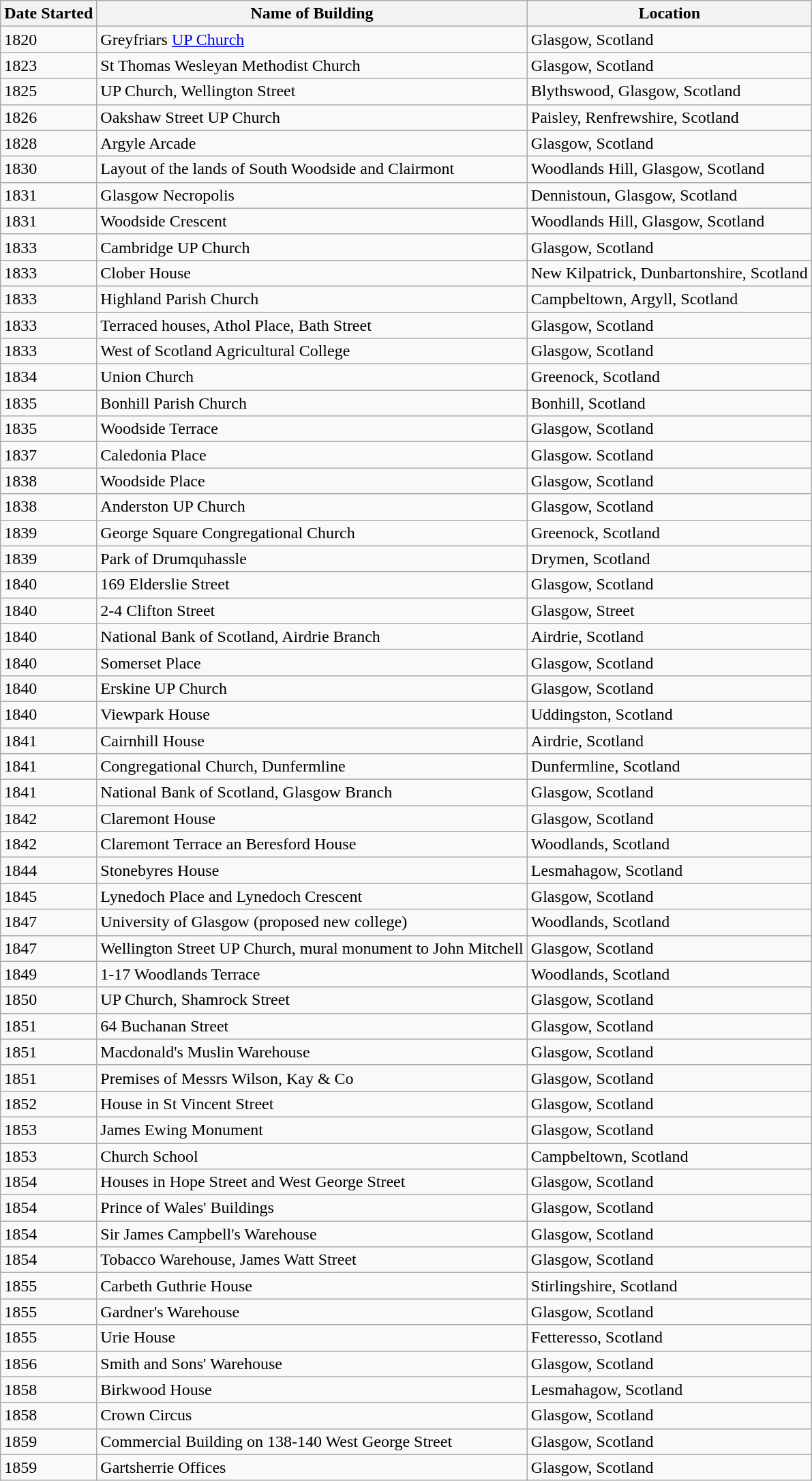<table class="wikitable">
<tr>
<th>Date Started</th>
<th>Name of Building</th>
<th>Location</th>
</tr>
<tr>
<td>1820</td>
<td>Greyfriars <a href='#'>UP Church</a></td>
<td>Glasgow, Scotland</td>
</tr>
<tr>
<td>1823</td>
<td>St Thomas Wesleyan Methodist Church</td>
<td>Glasgow, Scotland</td>
</tr>
<tr>
<td>1825</td>
<td>UP Church, Wellington Street</td>
<td>Blythswood, Glasgow, Scotland</td>
</tr>
<tr>
<td>1826</td>
<td>Oakshaw Street UP Church</td>
<td>Paisley, Renfrewshire, Scotland</td>
</tr>
<tr>
<td>1828</td>
<td>Argyle Arcade</td>
<td>Glasgow, Scotland</td>
</tr>
<tr>
<td>1830</td>
<td>Layout of the lands of South Woodside and Clairmont</td>
<td>Woodlands Hill, Glasgow, Scotland</td>
</tr>
<tr>
<td>1831</td>
<td>Glasgow Necropolis</td>
<td>Dennistoun, Glasgow, Scotland</td>
</tr>
<tr>
<td>1831</td>
<td>Woodside Crescent</td>
<td>Woodlands Hill, Glasgow, Scotland</td>
</tr>
<tr>
<td>1833</td>
<td>Cambridge UP Church</td>
<td>Glasgow, Scotland</td>
</tr>
<tr>
<td>1833</td>
<td>Clober House</td>
<td>New Kilpatrick, Dunbartonshire, Scotland</td>
</tr>
<tr>
<td>1833</td>
<td>Highland Parish Church</td>
<td>Campbeltown, Argyll, Scotland</td>
</tr>
<tr>
<td>1833</td>
<td>Terraced houses, Athol Place, Bath Street</td>
<td>Glasgow, Scotland</td>
</tr>
<tr>
<td>1833</td>
<td>West of Scotland Agricultural College</td>
<td>Glasgow, Scotland</td>
</tr>
<tr>
<td>1834</td>
<td>Union Church</td>
<td>Greenock, Scotland</td>
</tr>
<tr>
<td>1835</td>
<td>Bonhill Parish Church</td>
<td>Bonhill, Scotland</td>
</tr>
<tr>
<td>1835</td>
<td>Woodside Terrace</td>
<td>Glasgow, Scotland</td>
</tr>
<tr>
<td>1837</td>
<td>Caledonia Place</td>
<td>Glasgow. Scotland</td>
</tr>
<tr>
<td>1838</td>
<td>Woodside Place</td>
<td>Glasgow, Scotland</td>
</tr>
<tr>
<td>1838</td>
<td>Anderston UP Church</td>
<td>Glasgow, Scotland</td>
</tr>
<tr>
<td>1839</td>
<td>George Square Congregational Church</td>
<td>Greenock, Scotland</td>
</tr>
<tr>
<td>1839</td>
<td>Park of Drumquhassle</td>
<td>Drymen, Scotland</td>
</tr>
<tr>
<td>1840</td>
<td>169 Elderslie Street</td>
<td>Glasgow, Scotland</td>
</tr>
<tr>
<td>1840</td>
<td>2-4 Clifton Street</td>
<td>Glasgow, Street</td>
</tr>
<tr>
<td>1840</td>
<td>National Bank of Scotland, Airdrie Branch</td>
<td>Airdrie, Scotland</td>
</tr>
<tr>
<td>1840</td>
<td>Somerset Place</td>
<td>Glasgow, Scotland</td>
</tr>
<tr>
<td>1840</td>
<td>Erskine UP Church</td>
<td>Glasgow, Scotland</td>
</tr>
<tr>
<td>1840</td>
<td>Viewpark House</td>
<td>Uddingston, Scotland</td>
</tr>
<tr>
<td>1841</td>
<td>Cairnhill House</td>
<td>Airdrie, Scotland</td>
</tr>
<tr>
<td>1841</td>
<td>Congregational Church, Dunfermline</td>
<td>Dunfermline, Scotland</td>
</tr>
<tr>
<td>1841</td>
<td>National Bank of Scotland, Glasgow Branch</td>
<td>Glasgow, Scotland</td>
</tr>
<tr>
<td>1842</td>
<td>Claremont House</td>
<td>Glasgow, Scotland</td>
</tr>
<tr>
<td>1842</td>
<td>Claremont Terrace an Beresford House</td>
<td>Woodlands, Scotland</td>
</tr>
<tr>
<td>1844</td>
<td>Stonebyres House</td>
<td>Lesmahagow, Scotland</td>
</tr>
<tr>
<td>1845</td>
<td>Lynedoch Place and Lynedoch Crescent</td>
<td>Glasgow, Scotland</td>
</tr>
<tr>
<td>1847</td>
<td>University of Glasgow (proposed new college)</td>
<td>Woodlands, Scotland</td>
</tr>
<tr>
<td>1847</td>
<td>Wellington Street UP Church, mural monument to John Mitchell</td>
<td>Glasgow, Scotland</td>
</tr>
<tr>
<td>1849</td>
<td>1-17 Woodlands Terrace</td>
<td>Woodlands, Scotland</td>
</tr>
<tr>
<td>1850</td>
<td>UP Church, Shamrock Street</td>
<td>Glasgow, Scotland</td>
</tr>
<tr>
<td>1851</td>
<td>64 Buchanan Street</td>
<td>Glasgow, Scotland</td>
</tr>
<tr>
<td>1851</td>
<td>Macdonald's Muslin Warehouse</td>
<td>Glasgow, Scotland</td>
</tr>
<tr>
<td>1851</td>
<td>Premises of Messrs Wilson, Kay & Co</td>
<td>Glasgow, Scotland</td>
</tr>
<tr>
<td>1852</td>
<td>House in St Vincent Street</td>
<td>Glasgow, Scotland</td>
</tr>
<tr>
<td>1853</td>
<td>James Ewing Monument</td>
<td>Glasgow, Scotland</td>
</tr>
<tr>
<td>1853</td>
<td>Church School</td>
<td>Campbeltown, Scotland</td>
</tr>
<tr>
<td>1854</td>
<td>Houses in Hope Street and West George Street</td>
<td>Glasgow, Scotland</td>
</tr>
<tr>
<td>1854</td>
<td>Prince of Wales' Buildings</td>
<td>Glasgow, Scotland</td>
</tr>
<tr>
<td>1854</td>
<td>Sir James Campbell's Warehouse</td>
<td>Glasgow, Scotland</td>
</tr>
<tr>
<td>1854</td>
<td>Tobacco Warehouse, James Watt Street</td>
<td>Glasgow, Scotland</td>
</tr>
<tr>
<td>1855</td>
<td>Carbeth Guthrie House</td>
<td>Stirlingshire, Scotland</td>
</tr>
<tr>
<td>1855</td>
<td>Gardner's Warehouse</td>
<td>Glasgow, Scotland</td>
</tr>
<tr>
<td>1855</td>
<td>Urie House</td>
<td>Fetteresso, Scotland</td>
</tr>
<tr>
<td>1856</td>
<td>Smith and Sons' Warehouse</td>
<td>Glasgow, Scotland</td>
</tr>
<tr>
<td>1858</td>
<td>Birkwood House</td>
<td>Lesmahagow, Scotland</td>
</tr>
<tr>
<td>1858</td>
<td>Crown Circus</td>
<td>Glasgow, Scotland</td>
</tr>
<tr>
<td>1859</td>
<td>Commercial Building on 138-140 West George Street</td>
<td>Glasgow, Scotland</td>
</tr>
<tr>
<td>1859</td>
<td>Gartsherrie Offices</td>
<td>Glasgow, Scotland</td>
</tr>
</table>
